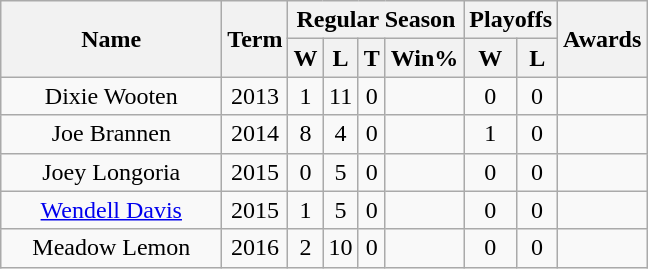<table class="wikitable">
<tr>
<th rowspan="2" style="width:140px;">Name</th>
<th rowspan="2">Term</th>
<th colspan="4">Regular Season</th>
<th colspan="2">Playoffs</th>
<th rowspan="2">Awards</th>
</tr>
<tr>
<th>W</th>
<th>L</th>
<th>T</th>
<th>Win%</th>
<th>W</th>
<th>L</th>
</tr>
<tr>
<td style="text-align:center;">Dixie Wooten</td>
<td style="text-align:center;">2013</td>
<td style="text-align:center;">1</td>
<td style="text-align:center;">11</td>
<td style="text-align:center;">0</td>
<td style="text-align:center;"></td>
<td style="text-align:center;">0</td>
<td style="text-align:center;">0</td>
<td style="text-align:center;"></td>
</tr>
<tr>
<td style="text-align:center;">Joe Brannen</td>
<td style="text-align:center;">2014</td>
<td style="text-align:center;">8</td>
<td style="text-align:center;">4</td>
<td style="text-align:center;">0</td>
<td style="text-align:center;"></td>
<td style="text-align:center;">1</td>
<td style="text-align:center;">0</td>
<td style="text-align:center;"></td>
</tr>
<tr>
<td style="text-align:center;">Joey Longoria</td>
<td style="text-align:center;">2015</td>
<td style="text-align:center;">0</td>
<td style="text-align:center;">5</td>
<td style="text-align:center;">0</td>
<td style="text-align:center;"></td>
<td style="text-align:center;">0</td>
<td style="text-align:center;">0</td>
<td style="text-align:center;"></td>
</tr>
<tr>
<td style="text-align:center;"><a href='#'>Wendell Davis</a></td>
<td style="text-align:center;">2015</td>
<td style="text-align:center;">1</td>
<td style="text-align:center;">5</td>
<td style="text-align:center;">0</td>
<td style="text-align:center;"></td>
<td style="text-align:center;">0</td>
<td style="text-align:center;">0</td>
<td style="text-align:center;"></td>
</tr>
<tr>
<td style="text-align:center;">Meadow Lemon</td>
<td style="text-align:center;">2016</td>
<td style="text-align:center;">2</td>
<td style="text-align:center;">10</td>
<td style="text-align:center;">0</td>
<td style="text-align:center;"></td>
<td style="text-align:center;">0</td>
<td style="text-align:center;">0</td>
<td style="text-align:center;"></td>
</tr>
</table>
